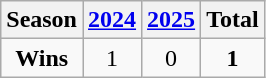<table class=wikitable>
<tr>
<th><strong>Season</strong></th>
<th><a href='#'>2024</a></th>
<th><a href='#'>2025</a></th>
<th><strong>Total</strong></th>
</tr>
<tr align=center>
<td><strong>Wins</strong></td>
<td>1</td>
<td>0</td>
<td><strong>1</strong></td>
</tr>
</table>
